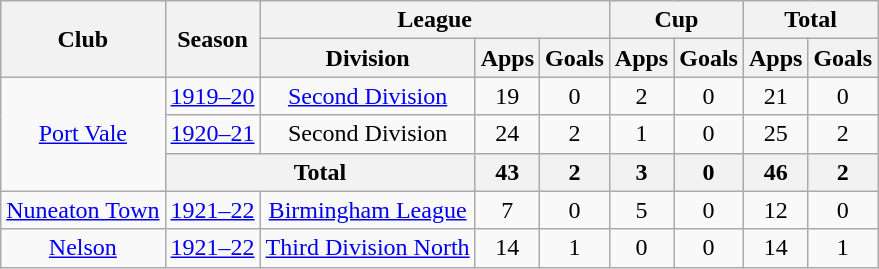<table class="wikitable" style="text-align: center;">
<tr>
<th rowspan="2">Club</th>
<th rowspan="2">Season</th>
<th colspan="3">League</th>
<th colspan="2">Cup</th>
<th colspan="2">Total</th>
</tr>
<tr>
<th>Division</th>
<th>Apps</th>
<th>Goals</th>
<th>Apps</th>
<th>Goals</th>
<th>Apps</th>
<th>Goals</th>
</tr>
<tr>
<td rowspan="3"><a href='#'>Port Vale</a></td>
<td><a href='#'>1919–20</a></td>
<td><a href='#'>Second Division</a></td>
<td>19</td>
<td>0</td>
<td>2</td>
<td>0</td>
<td>21</td>
<td>0</td>
</tr>
<tr>
<td><a href='#'>1920–21</a></td>
<td>Second Division</td>
<td>24</td>
<td>2</td>
<td>1</td>
<td>0</td>
<td>25</td>
<td>2</td>
</tr>
<tr>
<th colspan="2">Total</th>
<th>43</th>
<th>2</th>
<th>3</th>
<th>0</th>
<th>46</th>
<th>2</th>
</tr>
<tr>
<td><a href='#'>Nuneaton Town</a></td>
<td><a href='#'>1921–22</a></td>
<td><a href='#'>Birmingham League</a></td>
<td>7</td>
<td>0</td>
<td>5</td>
<td>0</td>
<td>12</td>
<td>0</td>
</tr>
<tr>
<td><a href='#'>Nelson</a></td>
<td><a href='#'>1921–22</a></td>
<td><a href='#'>Third Division North</a></td>
<td>14</td>
<td>1</td>
<td>0</td>
<td>0</td>
<td>14</td>
<td>1</td>
</tr>
</table>
